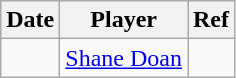<table class="wikitable">
<tr style="background:#ddd; text-align:center;">
<th>Date</th>
<th>Player</th>
<th>Ref</th>
</tr>
<tr>
<td></td>
<td><a href='#'>Shane Doan</a></td>
<td></td>
</tr>
</table>
